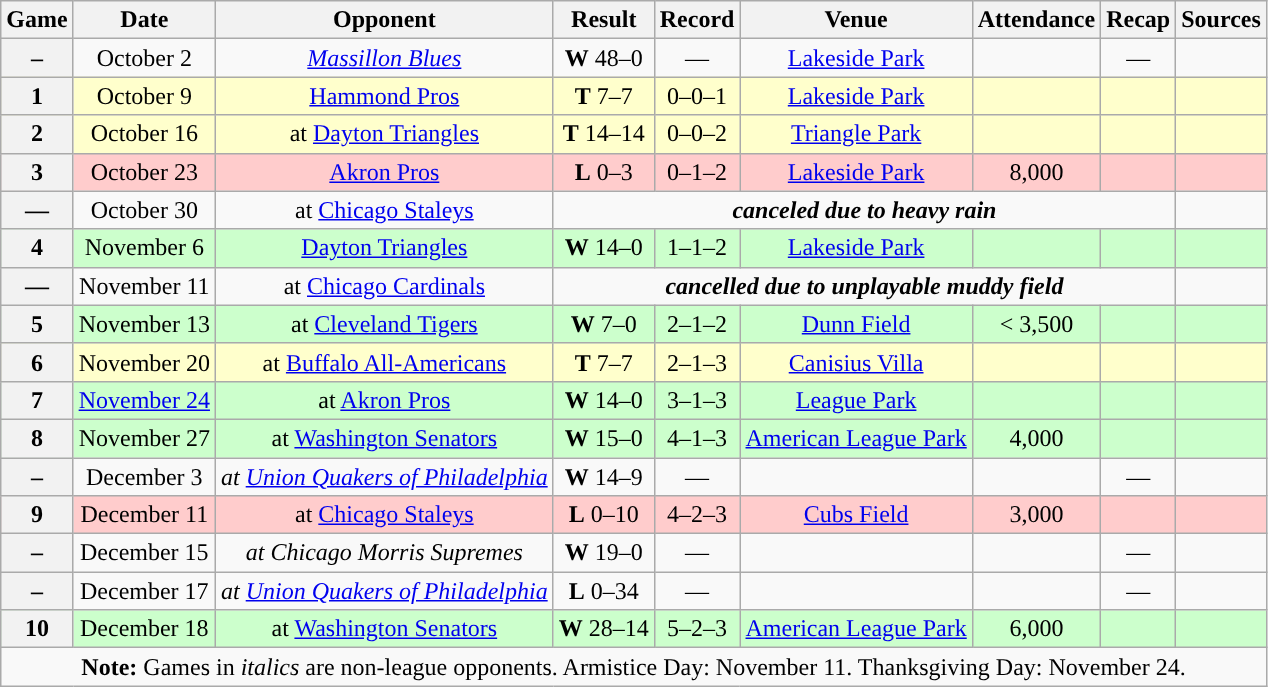<table class="wikitable" style="text-align:center">
<tr>
<th>Game</th>
<th>Date</th>
<th>Opponent</th>
<th>Result</th>
<th>Record</th>
<th>Venue</th>
<th>Attendance</th>
<th>Recap</th>
<th>Sources</th>
</tr>
<tr>
<th>–</th>
<td>October 2</td>
<td><em><a href='#'>Massillon Blues</a></em></td>
<td><strong>W</strong> 48–0</td>
<td>—</td>
<td><a href='#'>Lakeside Park</a></td>
<td></td>
<td>—</td>
<td></td>
</tr>
<tr style="background:#ffc">
<th>1</th>
<td>October 9</td>
<td><a href='#'>Hammond Pros</a></td>
<td><strong>T</strong> 7–7</td>
<td>0–0–1</td>
<td><a href='#'>Lakeside Park</a></td>
<td></td>
<td></td>
<td></td>
</tr>
<tr style="background:#ffc">
<th>2</th>
<td>October 16</td>
<td>at <a href='#'>Dayton Triangles</a></td>
<td><strong>T</strong> 14–14</td>
<td>0–0–2</td>
<td><a href='#'>Triangle Park</a></td>
<td></td>
<td></td>
<td></td>
</tr>
<tr style="background:#fcc">
<th>3</th>
<td>October 23</td>
<td><a href='#'>Akron Pros</a></td>
<td><strong>L</strong> 0–3</td>
<td>0–1–2</td>
<td><a href='#'>Lakeside Park</a></td>
<td>8,000</td>
<td></td>
<td></td>
</tr>
<tr>
<th>—</th>
<td>October 30</td>
<td>at <a href='#'>Chicago Staleys</a></td>
<td colspan="5"><strong><em>canceled due to heavy rain</em></strong></td>
<td></td>
</tr>
<tr style="background:#cfc">
<th>4</th>
<td>November 6</td>
<td><a href='#'>Dayton Triangles</a></td>
<td><strong>W</strong> 14–0</td>
<td>1–1–2</td>
<td><a href='#'>Lakeside Park</a></td>
<td></td>
<td></td>
<td></td>
</tr>
<tr>
<th>—</th>
<td>November 11</td>
<td>at <a href='#'>Chicago Cardinals</a></td>
<td colspan="5"><strong><em>cancelled due to unplayable muddy field</em></strong></td>
<td></td>
</tr>
<tr style="background:#cfc">
<th>5</th>
<td>November 13</td>
<td>at <a href='#'>Cleveland Tigers</a></td>
<td><strong>W</strong> 7–0</td>
<td>2–1–2</td>
<td><a href='#'>Dunn Field</a></td>
<td>< 3,500</td>
<td></td>
<td></td>
</tr>
<tr style="background:#ffc">
<th>6</th>
<td>November 20</td>
<td>at <a href='#'>Buffalo All-Americans</a></td>
<td><strong>T</strong> 7–7</td>
<td>2–1–3</td>
<td><a href='#'>Canisius Villa</a></td>
<td></td>
<td></td>
<td></td>
</tr>
<tr style="background:#cfc">
<th>7</th>
<td><a href='#'>November 24</a></td>
<td>at <a href='#'>Akron Pros</a></td>
<td><strong>W</strong> 14–0</td>
<td>3–1–3</td>
<td><a href='#'>League Park</a></td>
<td></td>
<td></td>
<td></td>
</tr>
<tr style="background:#cfc">
<th>8</th>
<td>November 27</td>
<td>at <a href='#'>Washington Senators</a></td>
<td><strong>W</strong> 15–0</td>
<td>4–1–3</td>
<td><a href='#'>American League Park</a></td>
<td>4,000</td>
<td></td>
<td></td>
</tr>
<tr>
<th>–</th>
<td>December 3</td>
<td><em>at <a href='#'>Union Quakers of Philadelphia</a></em></td>
<td><strong>W</strong> 14–9</td>
<td>—</td>
<td></td>
<td></td>
<td>—</td>
<td></td>
</tr>
<tr style="background:#fcc">
<th>9</th>
<td>December 11</td>
<td>at <a href='#'>Chicago Staleys</a></td>
<td><strong>L</strong> 0–10</td>
<td>4–2–3</td>
<td><a href='#'>Cubs Field</a></td>
<td>3,000</td>
<td></td>
<td></td>
</tr>
<tr>
<th>–</th>
<td>December 15</td>
<td><em>at Chicago Morris Supremes</em></td>
<td><strong>W</strong> 19–0</td>
<td>—</td>
<td></td>
<td></td>
<td>—</td>
<td></td>
</tr>
<tr>
<th>–</th>
<td>December 17</td>
<td><em>at <a href='#'>Union Quakers of Philadelphia</a></em></td>
<td><strong>L</strong> 0–34</td>
<td>—</td>
<td></td>
<td></td>
<td>—</td>
<td></td>
</tr>
<tr style="background:#cfc">
<th>10</th>
<td>December 18</td>
<td>at <a href='#'>Washington Senators</a></td>
<td><strong>W</strong> 28–14</td>
<td>5–2–3</td>
<td><a href='#'>American League Park</a></td>
<td>6,000</td>
<td></td>
<td></td>
</tr>
<tr>
<td colspan="10"><strong>Note:</strong> Games in <em>italics</em> are non-league opponents. Armistice Day: November 11. Thanksgiving Day: November 24.</td>
</tr>
</table>
